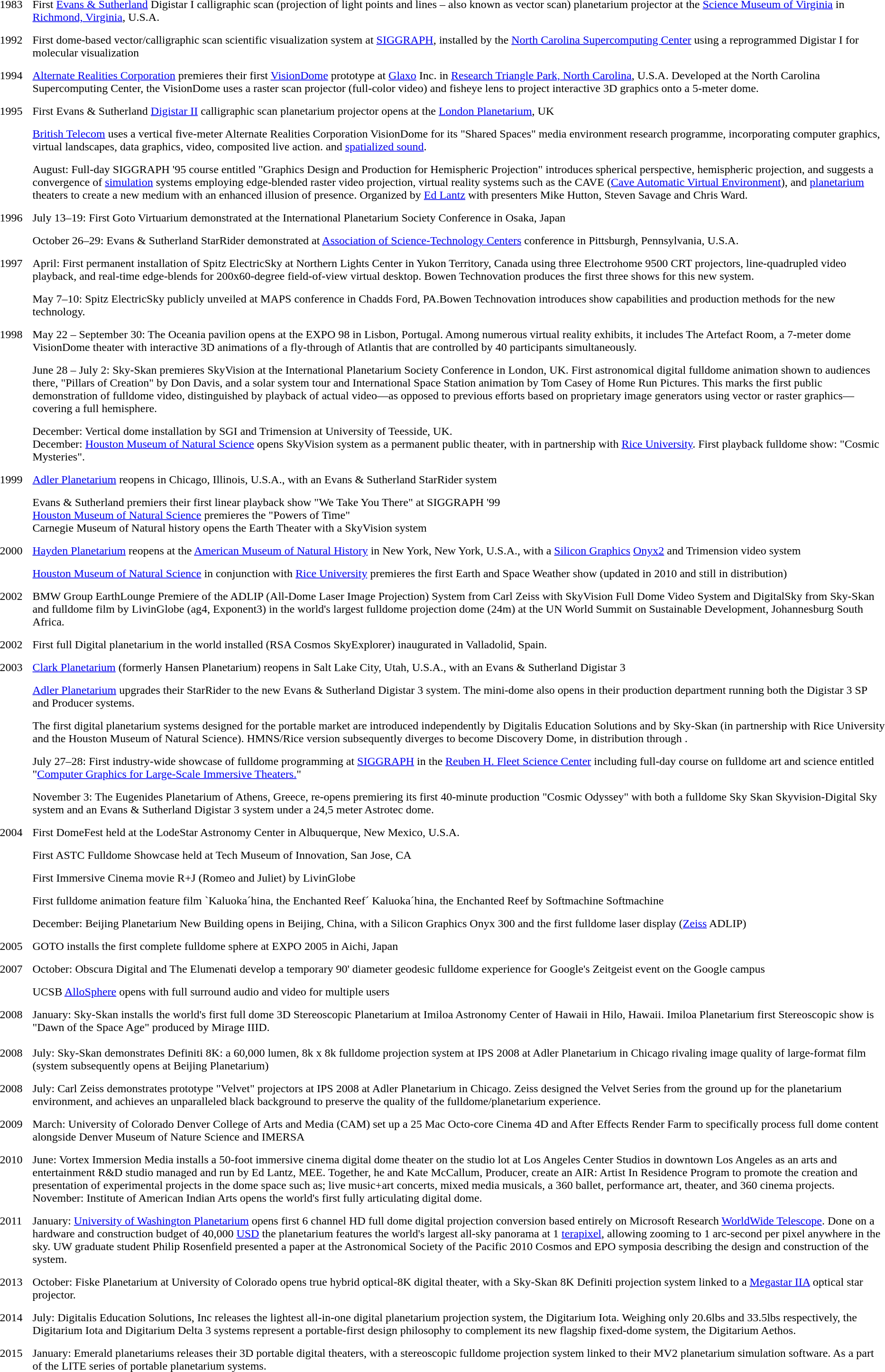<table border="0" cellspacing="4" cellpadding="5">
<tr valign="top">
<td>1983</td>
<td>First <a href='#'>Evans & Sutherland</a> Digistar I calligraphic scan (projection of light points and lines – also known as vector scan) planetarium projector at the <a href='#'>Science Museum of Virginia</a> in <a href='#'>Richmond, Virginia</a>, U.S.A.</td>
</tr>
<tr valign="top">
<td>1992</td>
<td>First dome-based vector/calligraphic scan scientific visualization system at <a href='#'>SIGGRAPH</a>, installed by the <a href='#'>North Carolina Supercomputing Center</a> using a reprogrammed Digistar I for molecular visualization</td>
</tr>
<tr valign="top">
<td>1994</td>
<td><a href='#'>Alternate Realities Corporation</a> premieres their first <a href='#'>VisionDome</a> prototype at <a href='#'>Glaxo</a> Inc. in <a href='#'>Research Triangle Park, North Carolina</a>, U.S.A. Developed at the North Carolina Supercomputing Center, the VisionDome uses a raster scan projector (full-color video) and fisheye lens to project interactive 3D graphics onto a 5-meter dome.</td>
</tr>
<tr valign="top">
<td>1995</td>
<td>First Evans & Sutherland <a href='#'>Digistar II</a> calligraphic scan planetarium projector opens at the <a href='#'>London Planetarium</a>, UK</td>
</tr>
<tr valign="top">
<td></td>
<td><a href='#'>British Telecom</a> uses a vertical five-meter Alternate Realities Corporation VisionDome for its "Shared Spaces" media environment research programme, incorporating computer graphics, virtual landscapes, data graphics, video, composited live action. and <a href='#'>spatialized sound</a>.</td>
</tr>
<tr valign="top">
<td></td>
<td>August: Full-day SIGGRAPH '95 course entitled "Graphics Design and Production for Hemispheric Projection" introduces spherical perspective, hemispheric projection, and suggests a convergence of <a href='#'>simulation</a> systems employing edge-blended raster video projection, virtual reality systems such as the CAVE (<a href='#'>Cave Automatic Virtual Environment</a>), and <a href='#'>planetarium</a> theaters to create a new medium with an enhanced illusion of presence. Organized by <a href='#'>Ed Lantz</a> with presenters Mike Hutton, Steven Savage and Chris Ward.</td>
</tr>
<tr valign="top">
<td>1996</td>
<td>July 13–19: First Goto Virtuarium demonstrated at the International Planetarium Society Conference in Osaka, Japan</td>
</tr>
<tr valign="top">
<td></td>
<td>October 26–29: Evans & Sutherland StarRider demonstrated at <a href='#'>Association of Science-Technology Centers</a> conference in Pittsburgh, Pennsylvania, U.S.A.</td>
</tr>
<tr valign="top">
<td>1997</td>
<td>April: First permanent installation of Spitz ElectricSky at Northern Lights Center in Yukon Territory, Canada using three Electrohome 9500 CRT projectors, line-quadrupled video playback, and real-time edge-blends for 200x60-degree field-of-view virtual desktop. Bowen Technovation produces the first three shows for this new system.</td>
</tr>
<tr valign="top">
<td></td>
<td>May 7–10: Spitz ElectricSky publicly unveiled at MAPS conference in Chadds Ford, PA.Bowen Technovation introduces show capabilities and production methods for the new technology.</td>
</tr>
<tr valign="top">
<td>1998</td>
<td>May 22 – September 30: The Oceania pavilion opens at the EXPO 98 in Lisbon, Portugal. Among numerous virtual reality exhibits, it includes The Artefact Room, a 7-meter dome VisionDome theater with interactive 3D animations of a fly-through of Atlantis that are controlled by 40 participants simultaneously.</td>
</tr>
<tr valign="top">
<td></td>
<td>June 28 – July 2: Sky-Skan premieres SkyVision at the International Planetarium Society Conference in London, UK. First astronomical digital fulldome animation shown to audiences there, "Pillars of Creation" by Don Davis, and a solar system tour and International Space Station animation by Tom Casey of Home Run Pictures. This marks the first public demonstration of fulldome video, distinguished by playback of actual video—as opposed to previous efforts based on proprietary image generators using vector or raster graphics—covering a full hemisphere.</td>
</tr>
<tr valign="top">
<td></td>
<td>December: Vertical dome installation by SGI and Trimension at University of Teesside, UK.<br>December: <a href='#'>Houston Museum of Natural Science</a> opens SkyVision system as a permanent public theater, with  in partnership with <a href='#'>Rice University</a>. First playback fulldome show: "Cosmic Mysteries".</td>
</tr>
<tr valign="top">
<td>1999</td>
<td><a href='#'>Adler Planetarium</a> reopens in Chicago, Illinois, U.S.A., with an Evans & Sutherland StarRider system</td>
</tr>
<tr valign="top">
<td></td>
<td>Evans & Sutherland premiers their first linear playback show "We Take You There" at SIGGRAPH '99<br><a href='#'>Houston Museum of Natural Science</a> premieres the  "Powers of Time"<br>Carnegie Museum of Natural history opens the Earth Theater with a SkyVision system</td>
</tr>
<tr valign="top">
<td>2000</td>
<td><a href='#'>Hayden Planetarium</a> reopens at the <a href='#'>American Museum of Natural History</a> in New York, New York, U.S.A., with a <a href='#'>Silicon Graphics</a> <a href='#'>Onyx2</a> and Trimension video system</td>
</tr>
<tr valign="top">
<td></td>
<td><a href='#'>Houston Museum of Natural Science</a> in conjunction with <a href='#'>Rice University</a> premieres the first Earth and Space Weather show  (updated in 2010 and still in distribution)</td>
</tr>
<tr valign="top">
<td>2002</td>
<td>BMW Group EarthLounge Premiere of the ADLIP (All-Dome Laser Image Projection) System from Carl Zeiss with SkyVision Full Dome Video System and DigitalSky from Sky-Skan and fulldome film by LivinGlobe (ag4, Exponent3) in the world's largest fulldome projection dome (24m) at the UN World Summit on Sustainable Development, Johannesburg South Africa.</td>
</tr>
<tr valign="top">
<td>2002</td>
<td>First full Digital planetarium in the world installed (RSA Cosmos SkyExplorer) inaugurated in Valladolid, Spain.</td>
</tr>
<tr valign="top">
<td>2003</td>
<td><a href='#'>Clark Planetarium</a> (formerly Hansen Planetarium) reopens in Salt Lake City, Utah, U.S.A., with an Evans & Sutherland Digistar 3</td>
</tr>
<tr valign="top">
<td></td>
<td><a href='#'>Adler Planetarium</a> upgrades their StarRider to the new Evans & Sutherland Digistar 3 system. The mini-dome also opens in their production department running both the Digistar 3 SP and Producer systems.</td>
</tr>
<tr valign="top">
<td></td>
<td>The first digital planetarium systems designed for the portable market are introduced independently by Digitalis Education Solutions and by Sky-Skan (in partnership with Rice University and the Houston Museum of Natural Science). HMNS/Rice version subsequently diverges to become Discovery Dome, in distribution through .</td>
</tr>
<tr valign="top">
<td></td>
<td>July 27–28: First industry-wide showcase of fulldome programming at <a href='#'>SIGGRAPH</a> in the <a href='#'>Reuben H. Fleet Science Center</a> including full-day course on fulldome art and science entitled "<a href='#'>Computer Graphics for Large-Scale Immersive Theaters.</a>"</td>
</tr>
<tr valign="top">
<td></td>
<td>November 3: The Eugenides Planetarium of Athens, Greece, re-opens premiering its first 40-minute production "Cosmic Odyssey" with both a fulldome Sky Skan Skyvision-Digital Sky system and an Evans & Sutherland Digistar 3 system under a 24,5 meter Astrotec dome.</td>
</tr>
<tr valign="top">
<td>2004</td>
<td>First DomeFest held at the LodeStar Astronomy Center in Albuquerque, New Mexico, U.S.A.</td>
</tr>
<tr valign="top">
<td></td>
<td>First ASTC Fulldome Showcase held at Tech Museum of Innovation, San Jose, CA</td>
</tr>
<tr valign="top">
<td></td>
<td>First Immersive Cinema movie R+J (Romeo and Juliet) by LivinGlobe</td>
</tr>
<tr valign="top">
<td></td>
<td>First fulldome animation feature film `Kaluoka´hina, the Enchanted Reef´ Kaluoka´hina, the Enchanted Reef by Softmachine Softmachine</td>
</tr>
<tr valign="top">
<td></td>
<td>December: Beijing Planetarium New Building opens in Beijing, China, with a Silicon Graphics Onyx 300 and the first fulldome laser display (<a href='#'>Zeiss</a> ADLIP)</td>
</tr>
<tr valign="top">
<td>2005</td>
<td>GOTO installs the first complete fulldome sphere at EXPO 2005 in Aichi, Japan</td>
</tr>
<tr valign="top">
<td>2007</td>
<td>October: Obscura Digital and The Elumenati develop a temporary 90' diameter geodesic fulldome experience for Google's Zeitgeist event on the Google campus</td>
</tr>
<tr valign="top">
<td></td>
<td>UCSB <a href='#'>AlloSphere</a> opens with full surround audio and video for multiple users</td>
</tr>
<tr valign="top">
<td>2008</td>
<td>January: Sky-Skan installs the world's first full dome 3D Stereoscopic Planetarium at Imiloa Astronomy Center of Hawaii in Hilo, Hawaii. Imiloa Planetarium first Stereoscopic show is "Dawn of the Space Age" produced by Mirage IIID.</td>
</tr>
<tr valign="top">
</tr>
<tr valign="top">
<td>2008</td>
<td>July: Sky-Skan demonstrates Definiti 8K: a 60,000 lumen, 8k x 8k fulldome projection system at IPS 2008 at Adler Planetarium in Chicago rivaling image quality of large-format film (system subsequently opens at Beijing Planetarium)</td>
</tr>
<tr valign="top">
<td>2008</td>
<td>July: Carl Zeiss demonstrates prototype "Velvet" projectors at IPS 2008 at Adler Planetarium in Chicago. Zeiss designed the Velvet Series from the ground up for the planetarium environment, and achieves an unparalleled black background to preserve the quality of the fulldome/planetarium experience.</td>
</tr>
<tr valign="top">
<td>2009</td>
<td>March: University of Colorado Denver College of Arts and Media (CAM) set up a 25 Mac Octo-core Cinema 4D and After Effects Render Farm to specifically process full dome content alongside Denver Museum of Nature Science and IMERSA</td>
</tr>
<tr valign="top">
<td>2010</td>
<td>June: Vortex Immersion Media installs a 50-foot immersive cinema digital dome theater on the studio lot at Los Angeles Center Studios in downtown Los Angeles as an arts and entertainment R&D studio managed and run by Ed Lantz, MEE. Together, he and Kate McCallum, Producer, create an AIR: Artist In Residence Program to promote the creation and presentation of experimental projects in the dome space such as; live music+art concerts, mixed media musicals, a 360 ballet, performance art, theater, and 360 cinema projects.<br>November: Institute of American Indian Arts opens the world's first fully articulating digital dome.</td>
</tr>
<tr valign="top">
<td>2011</td>
<td>January: <a href='#'>University of Washington Planetarium</a> opens first 6 channel HD full dome digital projection conversion based entirely on Microsoft Research <a href='#'>WorldWide Telescope</a>. Done on a hardware and construction budget of 40,000 <a href='#'>USD</a> the planetarium features the world's largest all-sky panorama at 1 <a href='#'>terapixel</a>, allowing zooming to 1 arc-second per pixel anywhere in the sky. UW graduate student Philip Rosenfield presented a paper at the Astronomical Society of the Pacific 2010 Cosmos and EPO symposia describing the design and construction of the system.</td>
</tr>
<tr valign="top">
<td>2013</td>
<td>October: Fiske Planetarium at University of Colorado opens true hybrid optical-8K digital theater, with a Sky-Skan 8K Definiti projection system linked to a <a href='#'>Megastar IIA</a> optical star projector.</td>
</tr>
<tr valign="top">
<td>2014</td>
<td>July: Digitalis Education Solutions, Inc releases the lightest all-in-one digital planetarium projection system, the Digitarium Iota. Weighing only 20.6lbs and 33.5lbs respectively, the Digitarium Iota and Digitarium Delta 3 systems represent a portable-first design philosophy to complement its new flagship fixed-dome system, the Digitarium Aethos.</td>
</tr>
<tr valign="top">
<td>2015</td>
<td>January: Emerald planetariums releases their 3D portable digital theaters, with a stereoscopic fulldome projection system linked to their MV2 planetarium simulation software. As a part of the LITE series of portable planetarium systems.</td>
</tr>
</table>
